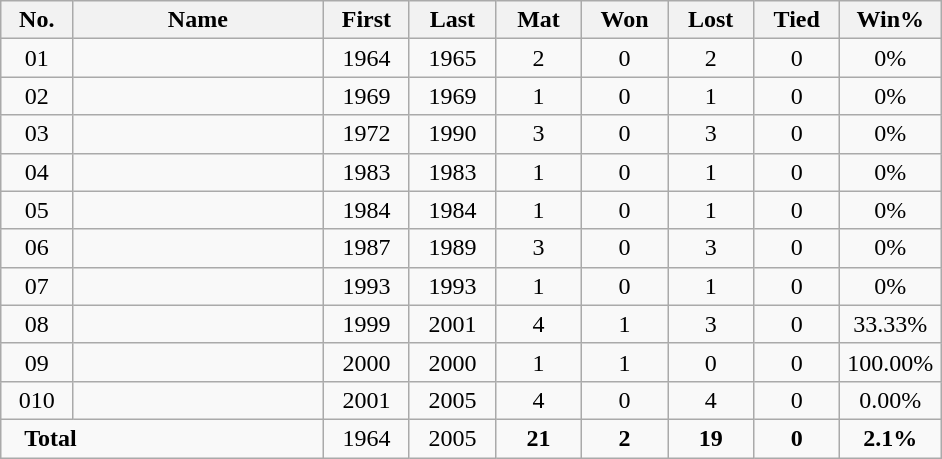<table class="wikitable sortable sticky-header" style="margin: 1em auto 1em auto">
<tr>
<th width="40">No.</th>
<th width="160">Name</th>
<th width="50">First</th>
<th width="50">Last</th>
<th width="50">Mat</th>
<th width="50">Won</th>
<th width="50">Lost</th>
<th width="50">Tied</th>
<th width="60">Win%</th>
</tr>
<tr align=center>
<td><span>0</span>1</td>
<td align=left></td>
<td>1964</td>
<td>1965</td>
<td>2</td>
<td>0</td>
<td>2</td>
<td>0</td>
<td>0%</td>
</tr>
<tr align=center>
<td><span>0</span>2</td>
<td align=left></td>
<td>1969</td>
<td>1969</td>
<td>1</td>
<td>0</td>
<td>1</td>
<td>0</td>
<td>0%</td>
</tr>
<tr align=center>
<td><span>0</span>3</td>
<td align=left></td>
<td>1972</td>
<td>1990</td>
<td>3</td>
<td>0</td>
<td>3</td>
<td>0</td>
<td>0%</td>
</tr>
<tr align=center>
<td><span>0</span>4</td>
<td align=left></td>
<td>1983</td>
<td>1983</td>
<td>1</td>
<td>0</td>
<td>1</td>
<td>0</td>
<td>0%</td>
</tr>
<tr align=center>
<td><span>0</span>5</td>
<td align=left></td>
<td>1984</td>
<td>1984</td>
<td>1</td>
<td>0</td>
<td>1</td>
<td>0</td>
<td>0%</td>
</tr>
<tr align=center>
<td><span>0</span>6</td>
<td align=left></td>
<td>1987</td>
<td>1989</td>
<td>3</td>
<td>0</td>
<td>3</td>
<td>0</td>
<td>0%</td>
</tr>
<tr align=center>
<td><span>0</span>7</td>
<td align=left></td>
<td>1993</td>
<td>1993</td>
<td>1</td>
<td>0</td>
<td>1</td>
<td>0</td>
<td>0%</td>
</tr>
<tr align=center>
<td><span>0</span>8</td>
<td align=left></td>
<td>1999</td>
<td>2001</td>
<td>4</td>
<td>1</td>
<td>3</td>
<td>0</td>
<td>33.33%</td>
</tr>
<tr align=center>
<td><span>0</span>9</td>
<td align=left></td>
<td>2000</td>
<td>2000</td>
<td>1</td>
<td>1</td>
<td>0</td>
<td>0</td>
<td>100.00%</td>
</tr>
<tr align=center>
<td><span>0</span>10</td>
<td align=left></td>
<td>2001</td>
<td>2005</td>
<td>4</td>
<td>0</td>
<td>4</td>
<td>0</td>
<td>0.00%</td>
</tr>
<tr class="sortbottom" align=center>
<td colspan=2 align=left><strong>   Total</strong></td>
<td>1964</td>
<td>2005</td>
<td><strong>21</strong></td>
<td><strong>2</strong></td>
<td><strong>19</strong></td>
<td><strong>0</strong></td>
<td><strong>2.1%</strong></td>
</tr>
</table>
